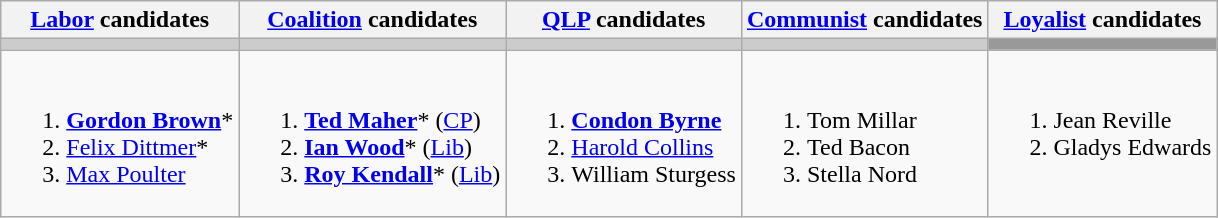<table class="wikitable">
<tr>
<th><a href='#'>Labor</a> candidates</th>
<th><a href='#'>Coalition</a> candidates</th>
<th><a href='#'>QLP</a> candidates</th>
<th><a href='#'>Communist</a> candidates</th>
<th><a href='#'>Loyalist</a> candidates</th>
</tr>
<tr bgcolor="#cccccc">
<td></td>
<td></td>
<td></td>
<td></td>
<td bgcolor="#999999"></td>
</tr>
<tr>
<td><br><ol><li><strong><a href='#'>Gordon Brown</a></strong>*</li><li><a href='#'>Felix Dittmer</a>*</li><li><a href='#'>Max Poulter</a></li></ol></td>
<td><br><ol><li><strong><a href='#'>Ted Maher</a></strong>* (<a href='#'>CP</a>)</li><li><strong><a href='#'>Ian Wood</a></strong>* (<a href='#'>Lib</a>)</li><li><strong><a href='#'>Roy Kendall</a></strong>* (<a href='#'>Lib</a>)</li></ol></td>
<td valign=top><br><ol><li><strong><a href='#'>Condon Byrne</a></strong></li><li><a href='#'>Harold Collins</a></li><li>William Sturgess</li></ol></td>
<td valign=top><br><ol><li>Tom Millar</li><li>Ted Bacon</li><li>Stella Nord</li></ol></td>
<td valign=top><br><ol><li>Jean Reville</li><li>Gladys Edwards</li></ol></td>
</tr>
</table>
